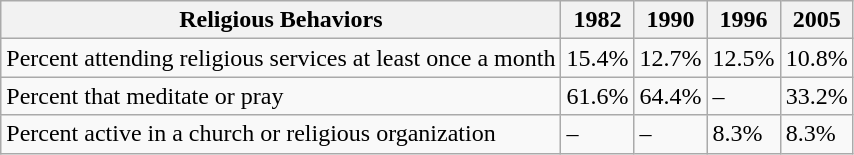<table class="wikitable">
<tr>
<th>Religious Behaviors</th>
<th>1982</th>
<th>1990</th>
<th>1996</th>
<th>2005</th>
</tr>
<tr>
<td>Percent attending religious services at least once a month</td>
<td>15.4%</td>
<td>12.7%</td>
<td>12.5%</td>
<td>10.8%</td>
</tr>
<tr>
<td>Percent that meditate or pray</td>
<td>61.6%</td>
<td>64.4%</td>
<td>–</td>
<td>33.2%</td>
</tr>
<tr>
<td>Percent active in a church or religious organization</td>
<td>–</td>
<td>–</td>
<td>8.3%</td>
<td>8.3%</td>
</tr>
</table>
